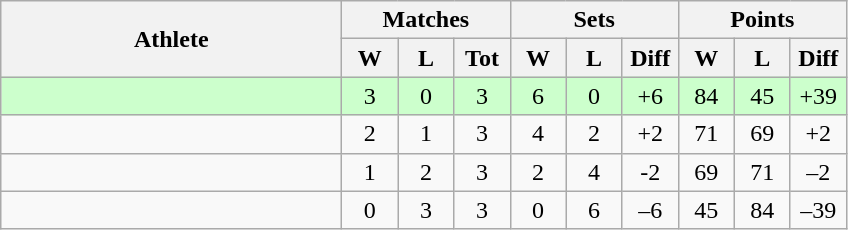<table class=wikitable style="text-align:center">
<tr>
<th rowspan=2 width=220>Athlete</th>
<th colspan=3 width=90>Matches</th>
<th colspan=3 width=90>Sets</th>
<th colspan=3 width=90>Points</th>
</tr>
<tr>
<th width=30>W</th>
<th width=30>L</th>
<th width=30>Tot</th>
<th width=30>W</th>
<th width=30>L</th>
<th width=30>Diff</th>
<th width=30>W</th>
<th width=30>L</th>
<th width=30>Diff</th>
</tr>
<tr bgcolor=ccffcc>
<td style="text-align:left"></td>
<td>3</td>
<td>0</td>
<td>3</td>
<td>6</td>
<td>0</td>
<td>+6</td>
<td>84</td>
<td>45</td>
<td>+39</td>
</tr>
<tr>
<td style="text-align:left"></td>
<td>2</td>
<td>1</td>
<td>3</td>
<td>4</td>
<td>2</td>
<td>+2</td>
<td>71</td>
<td>69</td>
<td>+2</td>
</tr>
<tr>
<td style="text-align:left"></td>
<td>1</td>
<td>2</td>
<td>3</td>
<td>2</td>
<td>4</td>
<td>-2</td>
<td>69</td>
<td>71</td>
<td>–2</td>
</tr>
<tr>
<td style="text-align:left"></td>
<td>0</td>
<td>3</td>
<td>3</td>
<td>0</td>
<td>6</td>
<td>–6</td>
<td>45</td>
<td>84</td>
<td>–39</td>
</tr>
</table>
